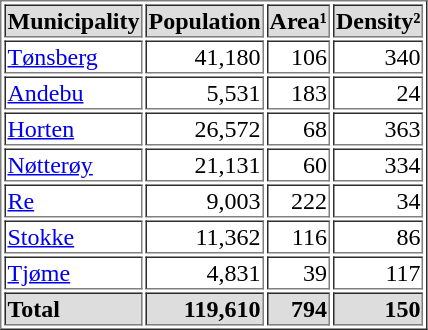<table border>
<tr bgcolor=#dddddd>
<th>Municipality</th>
<th>Population</th>
<th>Area¹</th>
<th>Density²</th>
</tr>
<tr align=right>
<td align=left><a href='#'>Tønsberg</a></td>
<td>41,180</td>
<td>106</td>
<td>340</td>
</tr>
<tr align=right>
<td align=left><a href='#'>Andebu</a></td>
<td>5,531</td>
<td>183</td>
<td>24</td>
</tr>
<tr align=right>
<td align=left><a href='#'>Horten</a></td>
<td>26,572</td>
<td>68</td>
<td>363</td>
</tr>
<tr align=right>
<td align=left><a href='#'>Nøtterøy</a></td>
<td>21,131</td>
<td>60</td>
<td>334</td>
</tr>
<tr align=right>
<td align=left><a href='#'>Re</a></td>
<td>9,003</td>
<td>222</td>
<td>34</td>
</tr>
<tr align=right>
<td align=left><a href='#'>Stokke</a></td>
<td>11,362</td>
<td>116</td>
<td>86</td>
</tr>
<tr align=right>
<td align=left><a href='#'>Tjøme</a></td>
<td>4,831</td>
<td>39</td>
<td>117</td>
</tr>
<tr align=right bgcolor=#dddddd>
<th align=left>Total</th>
<th>119,610</th>
<th>794</th>
<th>150</th>
</tr>
</table>
